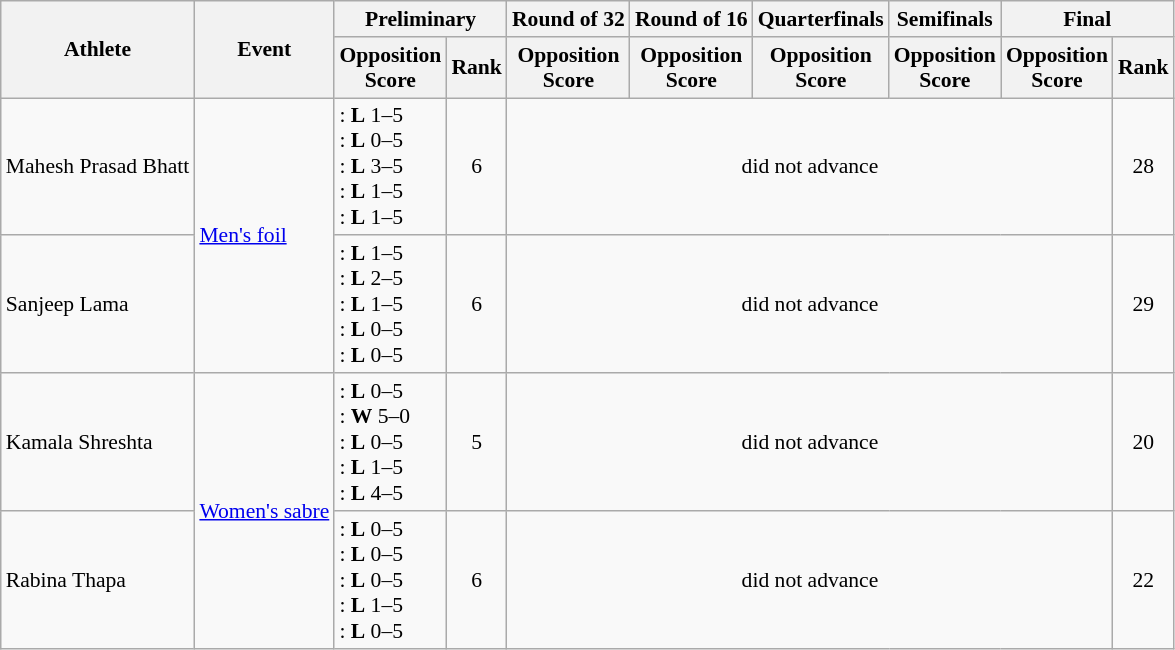<table class=wikitable style=font-size:90%;text-align:center>
<tr>
<th rowspan="2">Athlete</th>
<th rowspan="2">Event</th>
<th colspan="2">Preliminary</th>
<th>Round of 32</th>
<th>Round of 16</th>
<th>Quarterfinals</th>
<th>Semifinals</th>
<th colspan="2">Final</th>
</tr>
<tr>
<th>Opposition<br>Score</th>
<th>Rank</th>
<th>Opposition<br>Score</th>
<th>Opposition<br>Score</th>
<th>Opposition<br>Score</th>
<th>Opposition<br>Score</th>
<th>Opposition<br>Score</th>
<th>Rank</th>
</tr>
<tr>
<td align=left>Mahesh Prasad Bhatt</td>
<td align=left rowspan=2><a href='#'>Men's foil</a></td>
<td align=left>: <strong>L</strong> 1–5<br>: <strong>L</strong> 0–5<br>: <strong>L</strong> 3–5<br>: <strong>L</strong> 1–5<br>: <strong>L</strong> 1–5</td>
<td>6</td>
<td colspan=5>did not advance</td>
<td>28</td>
</tr>
<tr>
<td align=left>Sanjeep Lama</td>
<td align=left>: <strong>L</strong> 1–5<br>: <strong>L</strong> 2–5<br>: <strong>L</strong> 1–5<br>: <strong>L</strong> 0–5<br>: <strong>L</strong> 0–5</td>
<td>6</td>
<td colspan=5>did not advance</td>
<td>29</td>
</tr>
<tr>
<td align=left>Kamala Shreshta</td>
<td align=left rowspan=2><a href='#'>Women's sabre</a></td>
<td align=left>: <strong>L</strong> 0–5<br>: <strong>W</strong> 5–0<br>: <strong>L</strong> 0–5<br>: <strong>L</strong> 1–5<br>: <strong>L</strong> 4–5</td>
<td>5</td>
<td colspan=5>did not advance</td>
<td>20</td>
</tr>
<tr>
<td align=left>Rabina Thapa</td>
<td align=left>: <strong>L</strong> 0–5<br>: <strong>L</strong> 0–5<br>: <strong>L</strong> 0–5<br>: <strong>L</strong> 1–5<br>: <strong>L</strong> 0–5</td>
<td>6</td>
<td colspan=5>did not advance</td>
<td>22</td>
</tr>
</table>
